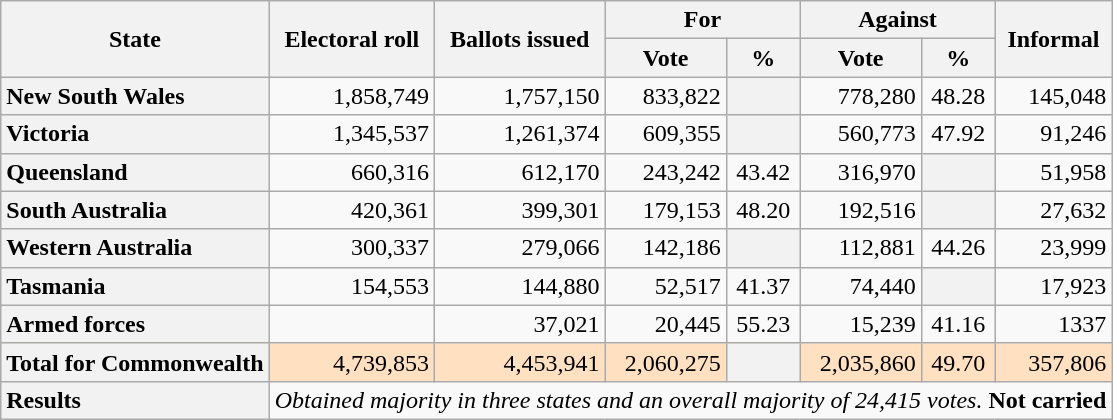<table class="wikitable">
<tr align=center>
<th rowspan="2">State</th>
<th rowspan="2">Electoral roll</th>
<th rowspan="2">Ballots issued</th>
<th align=center colspan="2">For</th>
<th align=center colspan="2">Against</th>
<th align=center rowspan="2">Informal</th>
</tr>
<tr>
<th align=center>Vote</th>
<th align=center>%</th>
<th align=center>Vote</th>
<th align=center>%</th>
</tr>
<tr align="right">
<th style="text-align:left;">New South Wales</th>
<td>1,858,749</td>
<td>1,757,150</td>
<td>833,822</td>
<th></th>
<td>778,280</td>
<td align="center">48.28</td>
<td>145,048</td>
</tr>
<tr align="right">
<th style="text-align:left;">Victoria</th>
<td>1,345,537</td>
<td>1,261,374</td>
<td>609,355</td>
<th></th>
<td>560,773</td>
<td align="center">47.92</td>
<td>91,246</td>
</tr>
<tr align="right">
<th style="text-align:left;">Queensland</th>
<td>660,316</td>
<td>612,170</td>
<td>243,242</td>
<td align="center">43.42</td>
<td>316,970</td>
<th></th>
<td>51,958</td>
</tr>
<tr align="right">
<th style="text-align:left;">South Australia</th>
<td>420,361</td>
<td>399,301</td>
<td>179,153</td>
<td align="center">48.20</td>
<td>192,516</td>
<th></th>
<td>27,632</td>
</tr>
<tr align="right">
<th style="text-align:left;">Western Australia</th>
<td>300,337</td>
<td>279,066</td>
<td>142,186</td>
<th></th>
<td>112,881</td>
<td align="center">44.26</td>
<td>23,999</td>
</tr>
<tr align="right">
<th style="text-align:left;">Tasmania</th>
<td>154,553</td>
<td>144,880</td>
<td>52,517</td>
<td align="center">41.37</td>
<td>74,440</td>
<th></th>
<td>17,923</td>
</tr>
<tr align="right">
<th style="text-align:left;">Armed forces</th>
<td> </td>
<td>37,021</td>
<td>20,445</td>
<td align="center">55.23</td>
<td>15,239</td>
<td align="center">41.16</td>
<td>1337</td>
</tr>
<tr bgcolor="#FFE0C0" align="right">
<th style="text-align:left">Total for Commonwealth</th>
<td>4,739,853</td>
<td>4,453,941</td>
<td>2,060,275</td>
<th></th>
<td>2,035,860</td>
<td align="center">49.70</td>
<td>357,806</td>
</tr>
<tr>
<th style="text-align:left;">Results</th>
<td colSpan="8"><em>Obtained majority in three states and an overall majority of 24,415 votes.</em> <strong>Not carried</strong></td>
</tr>
</table>
